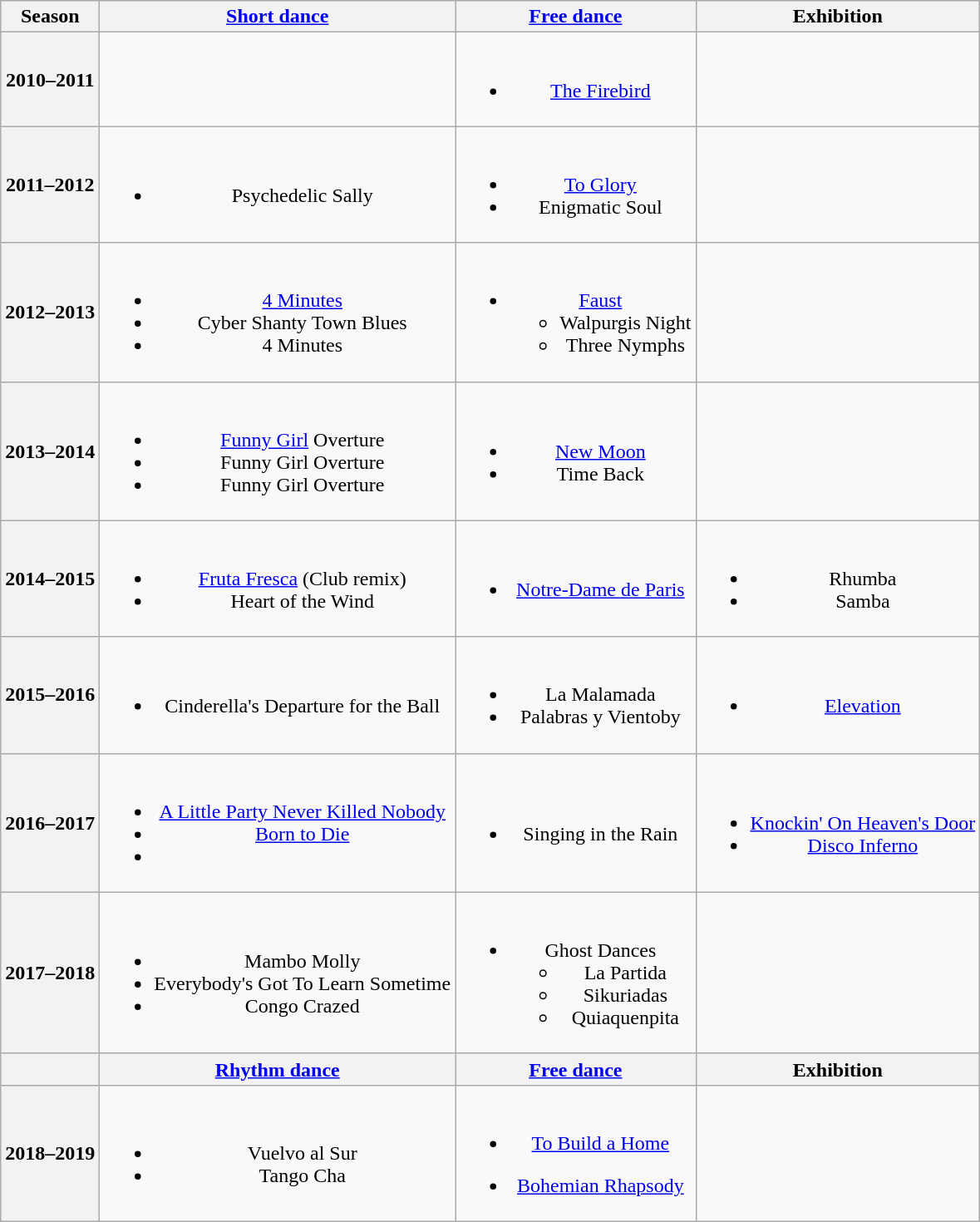<table class="wikitable" style="text-align:center">
<tr>
<th>Season</th>
<th><a href='#'>Short dance</a></th>
<th><a href='#'>Free dance</a></th>
<th>Exhibition</th>
</tr>
<tr>
<th>2010–2011 <br> </th>
<td></td>
<td><br><ul><li><a href='#'>The Firebird</a> <br></li></ul></td>
<td></td>
</tr>
<tr>
<th>2011–2012 <br> </th>
<td><br><ul><li>Psychedelic Sally <br></li></ul></td>
<td><br><ul><li><a href='#'>To Glory</a> <br></li><li>Enigmatic Soul <br></li></ul></td>
<td></td>
</tr>
<tr>
<th>2012–2013 <br> </th>
<td><br><ul><li> <a href='#'>4 Minutes</a> <br></li><li> Cyber Shanty Town Blues<br></li><li> 4 Minutes <br></li></ul></td>
<td><br><ul><li><a href='#'>Faust</a> <br><ul><li>Walpurgis Night</li><li>Three Nymphs</li></ul></li></ul></td>
<td></td>
</tr>
<tr>
<th>2013–2014 <br> </th>
<td><br><ul><li> <a href='#'>Funny Girl</a> Overture <br></li><li> Funny Girl Overture</li><li> Funny Girl Overture</li></ul></td>
<td><br><ul><li><a href='#'>New Moon</a> <br></li><li>Time Back <br></li></ul></td>
<td></td>
</tr>
<tr>
<th>2014–2015 <br> </th>
<td><br><ul><li> <a href='#'>Fruta Fresca</a> (Club remix) <br></li><li> Heart of the Wind <br></li></ul></td>
<td><br><ul><li><a href='#'>Notre-Dame de Paris</a> <br></li></ul></td>
<td><br><ul><li>Rhumba</li><li>Samba</li></ul></td>
</tr>
<tr>
<th>2015–2016 <br> </th>
<td><br><ul><li> Cinderella's Departure for the Ball <br></li></ul></td>
<td><br><ul><li>La Malamada</li><li>Palabras y Vientoby <br></li></ul></td>
<td><br><ul><li><a href='#'>Elevation</a> <br></li></ul></td>
</tr>
<tr>
<th>2016–2017 <br> </th>
<td><br><ul><li> <a href='#'>A Little Party Never Killed Nobody</a> <br></li><li> <a href='#'>Born to Die</a> <br></li><li></li></ul></td>
<td><br><ul><li>Singing in the Rain <br></li></ul></td>
<td><br><ul><li><a href='#'>Knockin' On Heaven's Door</a> <br> </li><li><a href='#'>Disco Inferno</a> <br> </li></ul></td>
</tr>
<tr>
<th>2017–2018 <br> </th>
<td><br><ul><li> Mambo Molly <br></li><li> Everybody's Got To Learn Sometime <br></li><li> Congo Crazed <br></li></ul></td>
<td><br><ul><li>Ghost Dances<ul><li>La Partida <br></li><li>Sikuriadas <br></li><li>Quiaquenpita <br></li></ul></li></ul></td>
<td></td>
</tr>
<tr>
<th></th>
<th><a href='#'>Rhythm dance</a></th>
<th><a href='#'>Free dance</a></th>
<th>Exhibition</th>
</tr>
<tr>
<th>2018–2019 <br> </th>
<td><br><ul><li> Vuelvo al Sur <br></li><li> Tango Cha <br></li></ul></td>
<td><br><ul><li><a href='#'>To Build a Home</a> <br></li></ul><ul><li><a href='#'>Bohemian Rhapsody</a> <br></li></ul></td>
<td></td>
</tr>
</table>
